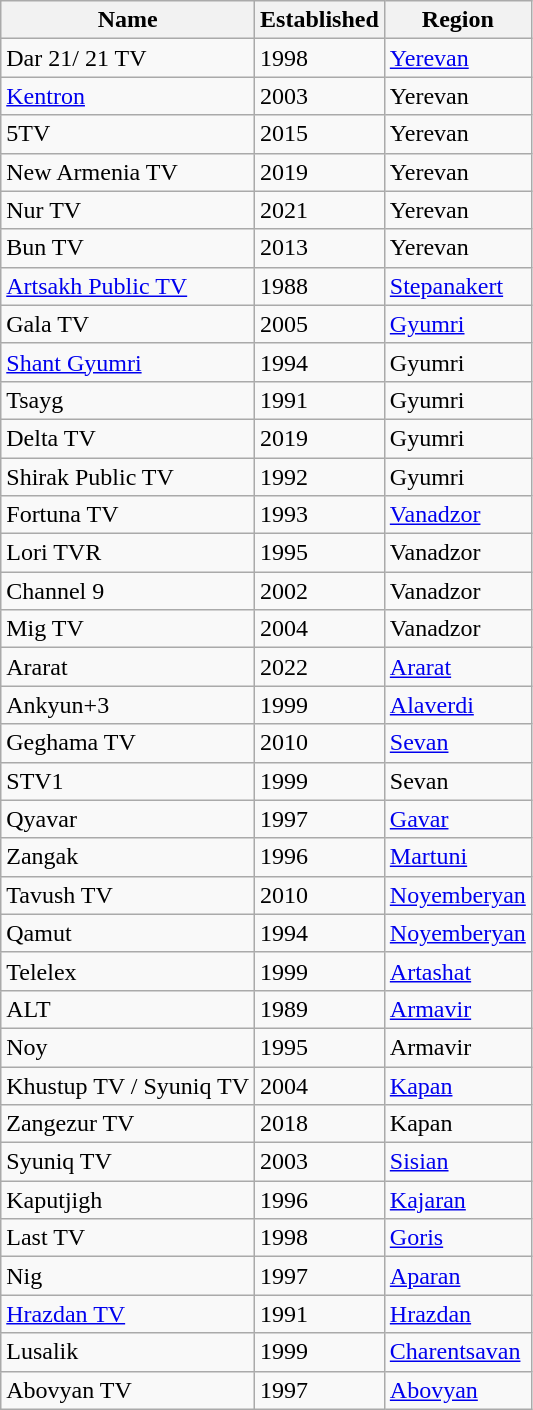<table class="wikitable">
<tr>
<th>Name</th>
<th>Established</th>
<th>Region</th>
</tr>
<tr>
<td>Dar 21/ 21 TV</td>
<td>1998</td>
<td><a href='#'>Yerevan</a></td>
</tr>
<tr>
<td><a href='#'>Kentron</a></td>
<td>2003</td>
<td>Yerevan</td>
</tr>
<tr>
<td>5TV</td>
<td>2015</td>
<td>Yerevan</td>
</tr>
<tr>
<td>New Armenia TV</td>
<td>2019</td>
<td>Yerevan</td>
</tr>
<tr>
<td>Nur TV</td>
<td>2021</td>
<td>Yerevan</td>
</tr>
<tr>
<td>Bun TV</td>
<td>2013</td>
<td>Yerevan</td>
</tr>
<tr>
<td><a href='#'>Artsakh Public TV</a></td>
<td>1988</td>
<td><a href='#'>Stepanakert</a></td>
</tr>
<tr>
<td>Gala TV</td>
<td>2005</td>
<td><a href='#'>Gyumri</a></td>
</tr>
<tr>
<td><a href='#'>Shant Gyumri</a></td>
<td>1994</td>
<td>Gyumri</td>
</tr>
<tr>
<td>Tsayg</td>
<td>1991</td>
<td>Gyumri</td>
</tr>
<tr>
<td>Delta TV</td>
<td>2019</td>
<td>Gyumri</td>
</tr>
<tr>
<td>Shirak Public TV</td>
<td>1992</td>
<td>Gyumri</td>
</tr>
<tr>
<td>Fortuna TV</td>
<td>1993</td>
<td><a href='#'>Vanadzor</a></td>
</tr>
<tr>
<td>Lori TVR</td>
<td>1995</td>
<td>Vanadzor</td>
</tr>
<tr>
<td>Channel 9</td>
<td>2002</td>
<td>Vanadzor</td>
</tr>
<tr>
<td>Mig TV</td>
<td>2004</td>
<td>Vanadzor</td>
</tr>
<tr>
<td>Ararat</td>
<td>2022</td>
<td><a href='#'>Ararat</a></td>
</tr>
<tr>
<td>Ankyun+3</td>
<td>1999</td>
<td><a href='#'>Alaverdi</a></td>
</tr>
<tr>
<td>Geghama TV</td>
<td>2010</td>
<td><a href='#'>Sevan</a></td>
</tr>
<tr>
<td>STV1</td>
<td>1999</td>
<td>Sevan</td>
</tr>
<tr>
<td>Qyavar</td>
<td>1997</td>
<td><a href='#'>Gavar</a></td>
</tr>
<tr>
<td>Zangak</td>
<td>1996</td>
<td><a href='#'>Martuni</a></td>
</tr>
<tr>
<td>Tavush TV</td>
<td>2010</td>
<td><a href='#'>Noyemberyan</a></td>
</tr>
<tr>
<td>Qamut</td>
<td>1994</td>
<td><a href='#'>Noyemberyan</a></td>
</tr>
<tr>
<td>Telelex</td>
<td>1999</td>
<td><a href='#'>Artashat</a></td>
</tr>
<tr>
<td>ALT</td>
<td>1989</td>
<td><a href='#'>Armavir</a></td>
</tr>
<tr>
<td>Noy</td>
<td>1995</td>
<td>Armavir</td>
</tr>
<tr>
<td>Khustup TV / Syuniq TV</td>
<td>2004</td>
<td><a href='#'>Kapan</a></td>
</tr>
<tr>
<td>Zangezur TV</td>
<td>2018</td>
<td>Kapan</td>
</tr>
<tr>
<td>Syuniq TV</td>
<td>2003</td>
<td><a href='#'>Sisian</a></td>
</tr>
<tr>
<td>Kaputjigh</td>
<td>1996</td>
<td><a href='#'>Kajaran</a></td>
</tr>
<tr>
<td>Last TV</td>
<td>1998</td>
<td><a href='#'>Goris</a></td>
</tr>
<tr>
<td>Nig</td>
<td>1997</td>
<td><a href='#'>Aparan</a></td>
</tr>
<tr>
<td><a href='#'>Hrazdan TV</a></td>
<td>1991</td>
<td><a href='#'>Hrazdan</a></td>
</tr>
<tr>
<td>Lusalik</td>
<td>1999</td>
<td><a href='#'>Charentsavan</a></td>
</tr>
<tr>
<td>Abovyan TV</td>
<td>1997</td>
<td><a href='#'>Abovyan</a></td>
</tr>
</table>
